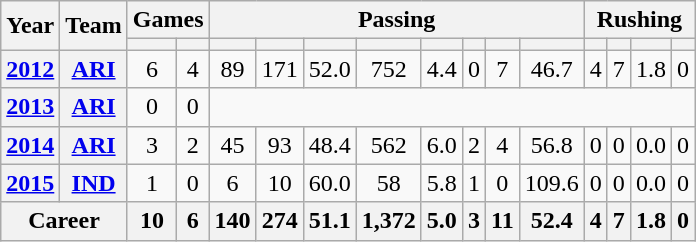<table class="wikitable" style="text-align:center;">
<tr>
<th rowspan="2">Year</th>
<th rowspan="2">Team</th>
<th colspan="2">Games</th>
<th colspan="8">Passing</th>
<th colspan="4">Rushing</th>
</tr>
<tr>
<th></th>
<th></th>
<th></th>
<th></th>
<th></th>
<th></th>
<th></th>
<th></th>
<th></th>
<th></th>
<th></th>
<th></th>
<th></th>
<th></th>
</tr>
<tr>
<th><a href='#'>2012</a></th>
<th><a href='#'>ARI</a></th>
<td>6</td>
<td>4</td>
<td>89</td>
<td>171</td>
<td>52.0</td>
<td>752</td>
<td>4.4</td>
<td>0</td>
<td>7</td>
<td>46.7</td>
<td>4</td>
<td>7</td>
<td>1.8</td>
<td>0</td>
</tr>
<tr>
<th><a href='#'>2013</a></th>
<th><a href='#'>ARI</a></th>
<td>0</td>
<td>0</td>
<td colspan="12"></td>
</tr>
<tr>
<th><a href='#'>2014</a></th>
<th><a href='#'>ARI</a></th>
<td>3</td>
<td>2</td>
<td>45</td>
<td>93</td>
<td>48.4</td>
<td>562</td>
<td>6.0</td>
<td>2</td>
<td>4</td>
<td>56.8</td>
<td>0</td>
<td>0</td>
<td>0.0</td>
<td>0</td>
</tr>
<tr>
<th><a href='#'>2015</a></th>
<th><a href='#'>IND</a></th>
<td>1</td>
<td>0</td>
<td>6</td>
<td>10</td>
<td>60.0</td>
<td>58</td>
<td>5.8</td>
<td>1</td>
<td>0</td>
<td>109.6</td>
<td>0</td>
<td>0</td>
<td>0.0</td>
<td>0</td>
</tr>
<tr>
<th colspan="2">Career</th>
<th>10</th>
<th>6</th>
<th>140</th>
<th>274</th>
<th>51.1</th>
<th>1,372</th>
<th>5.0</th>
<th>3</th>
<th>11</th>
<th>52.4</th>
<th>4</th>
<th>7</th>
<th>1.8</th>
<th>0</th>
</tr>
</table>
